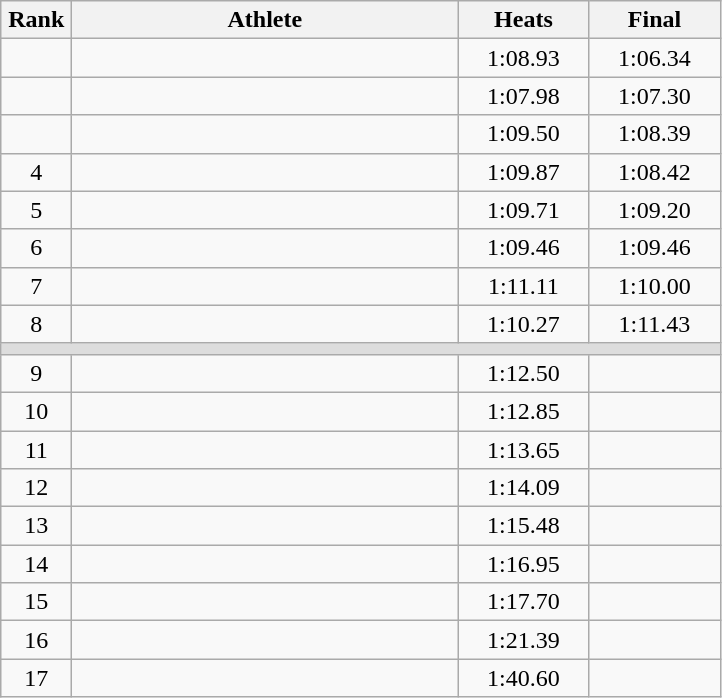<table class=wikitable style="text-align:center">
<tr>
<th width=40>Rank</th>
<th width=250>Athlete</th>
<th width=80>Heats</th>
<th width=80>Final</th>
</tr>
<tr>
<td></td>
<td align=left></td>
<td>1:08.93</td>
<td>1:06.34</td>
</tr>
<tr>
<td></td>
<td align=left></td>
<td>1:07.98</td>
<td>1:07.30</td>
</tr>
<tr>
<td></td>
<td align=left></td>
<td>1:09.50</td>
<td>1:08.39</td>
</tr>
<tr>
<td>4</td>
<td align=left></td>
<td>1:09.87</td>
<td>1:08.42</td>
</tr>
<tr>
<td>5</td>
<td align=left></td>
<td>1:09.71</td>
<td>1:09.20</td>
</tr>
<tr>
<td>6</td>
<td align=left></td>
<td>1:09.46</td>
<td>1:09.46</td>
</tr>
<tr>
<td>7</td>
<td align=left></td>
<td>1:11.11</td>
<td>1:10.00</td>
</tr>
<tr>
<td>8</td>
<td align=left></td>
<td>1:10.27</td>
<td>1:11.43</td>
</tr>
<tr bgcolor=#DDDDDD>
<td colspan=4></td>
</tr>
<tr>
<td>9</td>
<td align=left></td>
<td>1:12.50</td>
<td></td>
</tr>
<tr>
<td>10</td>
<td align=left></td>
<td>1:12.85</td>
<td></td>
</tr>
<tr>
<td>11</td>
<td align=left></td>
<td>1:13.65</td>
<td></td>
</tr>
<tr>
<td>12</td>
<td align=left></td>
<td>1:14.09</td>
<td></td>
</tr>
<tr>
<td>13</td>
<td align=left></td>
<td>1:15.48</td>
<td></td>
</tr>
<tr>
<td>14</td>
<td align=left></td>
<td>1:16.95</td>
<td></td>
</tr>
<tr>
<td>15</td>
<td align=left></td>
<td>1:17.70</td>
<td></td>
</tr>
<tr>
<td>16</td>
<td align=left></td>
<td>1:21.39</td>
<td></td>
</tr>
<tr>
<td>17</td>
<td align=left></td>
<td>1:40.60</td>
<td></td>
</tr>
</table>
